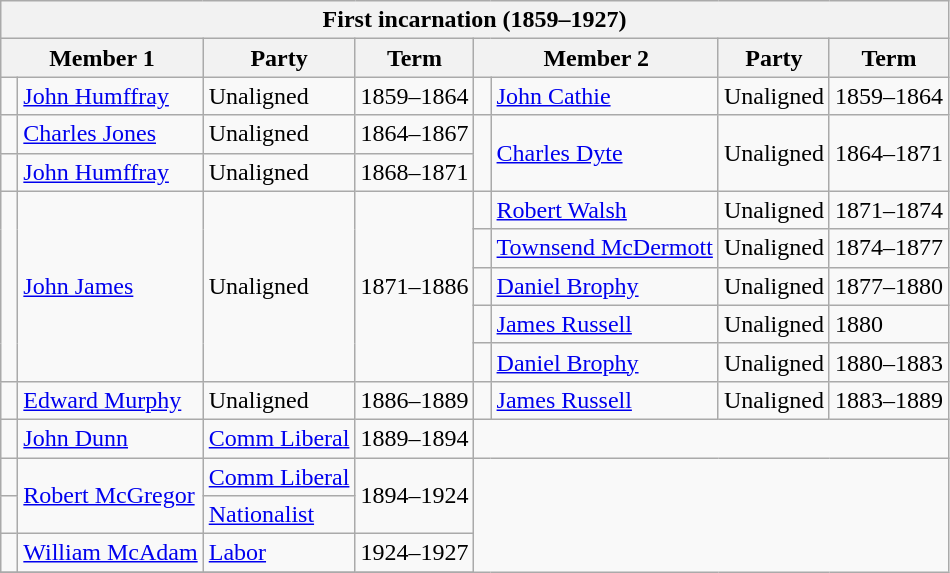<table class="wikitable">
<tr>
<th colspan="8">First incarnation (1859–1927)</th>
</tr>
<tr>
<th colspan="2">Member 1</th>
<th>Party</th>
<th>Term</th>
<th colspan=2>Member 2</th>
<th>Party</th>
<th>Term</th>
</tr>
<tr>
<td> </td>
<td><a href='#'>John Humffray</a></td>
<td>Unaligned</td>
<td>1859–1864</td>
<td> </td>
<td><a href='#'>John Cathie</a></td>
<td>Unaligned</td>
<td>1859–1864</td>
</tr>
<tr>
<td> </td>
<td><a href='#'>Charles Jones</a></td>
<td>Unaligned</td>
<td>1864–1867</td>
<td rowspan=2 > </td>
<td rowspan=2><a href='#'>Charles Dyte</a></td>
<td rowspan=2>Unaligned</td>
<td rowspan=2>1864–1871</td>
</tr>
<tr>
<td> </td>
<td><a href='#'>John Humffray</a></td>
<td>Unaligned</td>
<td>1868–1871</td>
</tr>
<tr>
<td rowspan=5  > </td>
<td rowspan=5><a href='#'>John James</a></td>
<td rowspan=5>Unaligned</td>
<td rowspan=5>1871–1886</td>
<td> </td>
<td><a href='#'>Robert Walsh</a></td>
<td>Unaligned</td>
<td>1871–1874</td>
</tr>
<tr>
<td> </td>
<td><a href='#'>Townsend McDermott</a></td>
<td>Unaligned</td>
<td>1874–1877</td>
</tr>
<tr>
<td> </td>
<td><a href='#'>Daniel Brophy</a></td>
<td>Unaligned</td>
<td>1877–1880</td>
</tr>
<tr>
<td> </td>
<td><a href='#'>James Russell</a></td>
<td>Unaligned</td>
<td>1880</td>
</tr>
<tr>
<td> </td>
<td><a href='#'>Daniel Brophy</a></td>
<td>Unaligned</td>
<td>1880–1883</td>
</tr>
<tr>
<td> </td>
<td><a href='#'>Edward Murphy</a></td>
<td>Unaligned</td>
<td>1886–1889</td>
<td> </td>
<td><a href='#'>James Russell</a></td>
<td>Unaligned</td>
<td>1883–1889</td>
</tr>
<tr>
<td> </td>
<td><a href='#'>John Dunn</a></td>
<td><a href='#'>Comm Liberal</a></td>
<td>1889–1894</td>
<td colspan="4"></td>
</tr>
<tr>
<td> </td>
<td rowspan="2"><a href='#'>Robert McGregor</a></td>
<td><a href='#'>Comm Liberal</a></td>
<td rowspan="2">1894–1924</td>
</tr>
<tr>
<td> </td>
<td><a href='#'>Nationalist</a></td>
</tr>
<tr>
<td> </td>
<td><a href='#'>William McAdam</a></td>
<td><a href='#'>Labor</a></td>
<td>1924–1927</td>
</tr>
<tr>
</tr>
</table>
